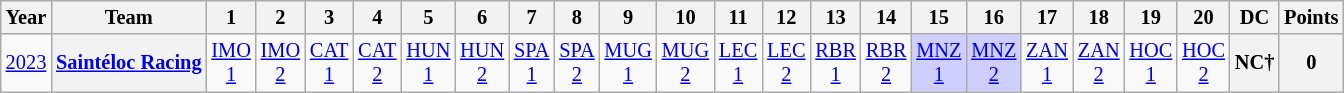<table class="wikitable" style="text-align:center; font-size:85%">
<tr>
<th>Year</th>
<th>Team</th>
<th>1</th>
<th>2</th>
<th>3</th>
<th>4</th>
<th>5</th>
<th>6</th>
<th>7</th>
<th>8</th>
<th>9</th>
<th>10</th>
<th>11</th>
<th>12</th>
<th>13</th>
<th>14</th>
<th>15</th>
<th>16</th>
<th>17</th>
<th>18</th>
<th>19</th>
<th>20</th>
<th>DC</th>
<th>Points</th>
</tr>
<tr>
<td><a href='#'>2023</a></td>
<th nowrap><a href='#'>Saintéloc Racing</a></th>
<td style="background:#;"><a href='#'>IMO<br>1</a><br></td>
<td style="background:#;"><a href='#'>IMO<br>2</a><br></td>
<td style="background:#;"><a href='#'>CAT<br>1</a><br></td>
<td style="background:#;"><a href='#'>CAT<br>2</a><br></td>
<td style="background:#;"><a href='#'>HUN<br>1</a><br></td>
<td style="background:#;"><a href='#'>HUN<br>2</a><br></td>
<td style="background:#;"><a href='#'>SPA<br>1</a></td>
<td style="background:#;"><a href='#'>SPA<br>2</a></td>
<td style="background:#;"><a href='#'>MUG<br>1</a><br></td>
<td style="background:#;"><a href='#'>MUG<br>2</a><br></td>
<td style="background:#;"><a href='#'>LEC<br>1</a><br></td>
<td style="background:#;"><a href='#'>LEC<br>2</a><br></td>
<td style="background:#;"><a href='#'>RBR<br>1</a></td>
<td style="background:#;"><a href='#'>RBR<br>2</a></td>
<td style="background:#CFCFFF;"><a href='#'>MNZ<br>1</a><br></td>
<td style="background:#CFCFFF;"><a href='#'>MNZ<br>2</a><br></td>
<td style="background:#;"><a href='#'>ZAN<br>1</a><br></td>
<td style="background:#;"><a href='#'>ZAN<br>2</a><br></td>
<td style="background:#;"><a href='#'>HOC<br>1</a></td>
<td style="background:#;"><a href='#'>HOC<br>2</a></td>
<th>NC†</th>
<th>0</th>
</tr>
</table>
